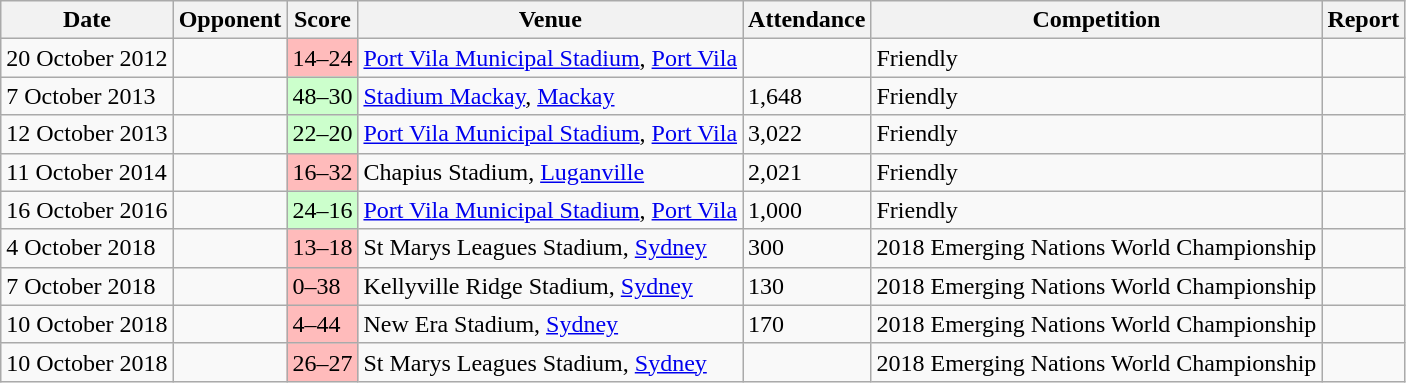<table class="wikitable defaultleft col1right col3center col5right">
<tr>
<th>Date</th>
<th>Opponent</th>
<th>Score</th>
<th>Venue</th>
<th>Attendance</th>
<th>Competition</th>
<th>Report</th>
</tr>
<tr>
<td>20 October 2012</td>
<td></td>
<td bgcolor="#FFBBBB">14–24</td>
<td> <a href='#'>Port Vila Municipal Stadium</a>, <a href='#'>Port Vila</a></td>
<td></td>
<td>Friendly</td>
<td></td>
</tr>
<tr>
<td>7 October 2013</td>
<td></td>
<td bgcolor="#CCFFCC">48–30</td>
<td> <a href='#'>Stadium Mackay</a>, <a href='#'>Mackay</a></td>
<td>1,648</td>
<td>Friendly</td>
<td></td>
</tr>
<tr>
<td>12 October 2013</td>
<td></td>
<td bgcolor="#CCFFCC">22–20</td>
<td> <a href='#'>Port Vila Municipal Stadium</a>, <a href='#'>Port Vila</a></td>
<td>3,022</td>
<td>Friendly</td>
<td></td>
</tr>
<tr>
<td>11 October 2014</td>
<td></td>
<td bgcolor="#FFBBBB">16–32</td>
<td> Chapius Stadium, <a href='#'>Luganville</a></td>
<td>2,021</td>
<td>Friendly</td>
<td></td>
</tr>
<tr>
<td>16 October 2016</td>
<td></td>
<td bgcolor="#CCFFCC">24–16</td>
<td> <a href='#'>Port Vila Municipal Stadium</a>, <a href='#'>Port Vila</a></td>
<td>1,000</td>
<td>Friendly</td>
<td></td>
</tr>
<tr>
<td>4 October 2018</td>
<td></td>
<td bgcolor="#FFBBBB">13–18</td>
<td>  St Marys Leagues Stadium, <a href='#'>Sydney</a></td>
<td>300</td>
<td>2018 Emerging Nations World Championship</td>
<td></td>
</tr>
<tr>
<td>7 October 2018</td>
<td></td>
<td bgcolor="#FFBBBB">0–38</td>
<td>  Kellyville Ridge Stadium, <a href='#'>Sydney</a></td>
<td>130</td>
<td>2018 Emerging Nations World Championship</td>
<td></td>
</tr>
<tr>
<td>10 October 2018</td>
<td></td>
<td bgcolor="#FFBBBB">4–44</td>
<td>  New Era Stadium, <a href='#'>Sydney</a></td>
<td>170</td>
<td>2018 Emerging Nations World Championship</td>
<td></td>
</tr>
<tr>
<td>10 October 2018</td>
<td></td>
<td bgcolor="#FFBBBB">26–27</td>
<td>  St Marys Leagues Stadium, <a href='#'>Sydney</a></td>
<td></td>
<td>2018 Emerging Nations World Championship</td>
<td></td>
</tr>
</table>
